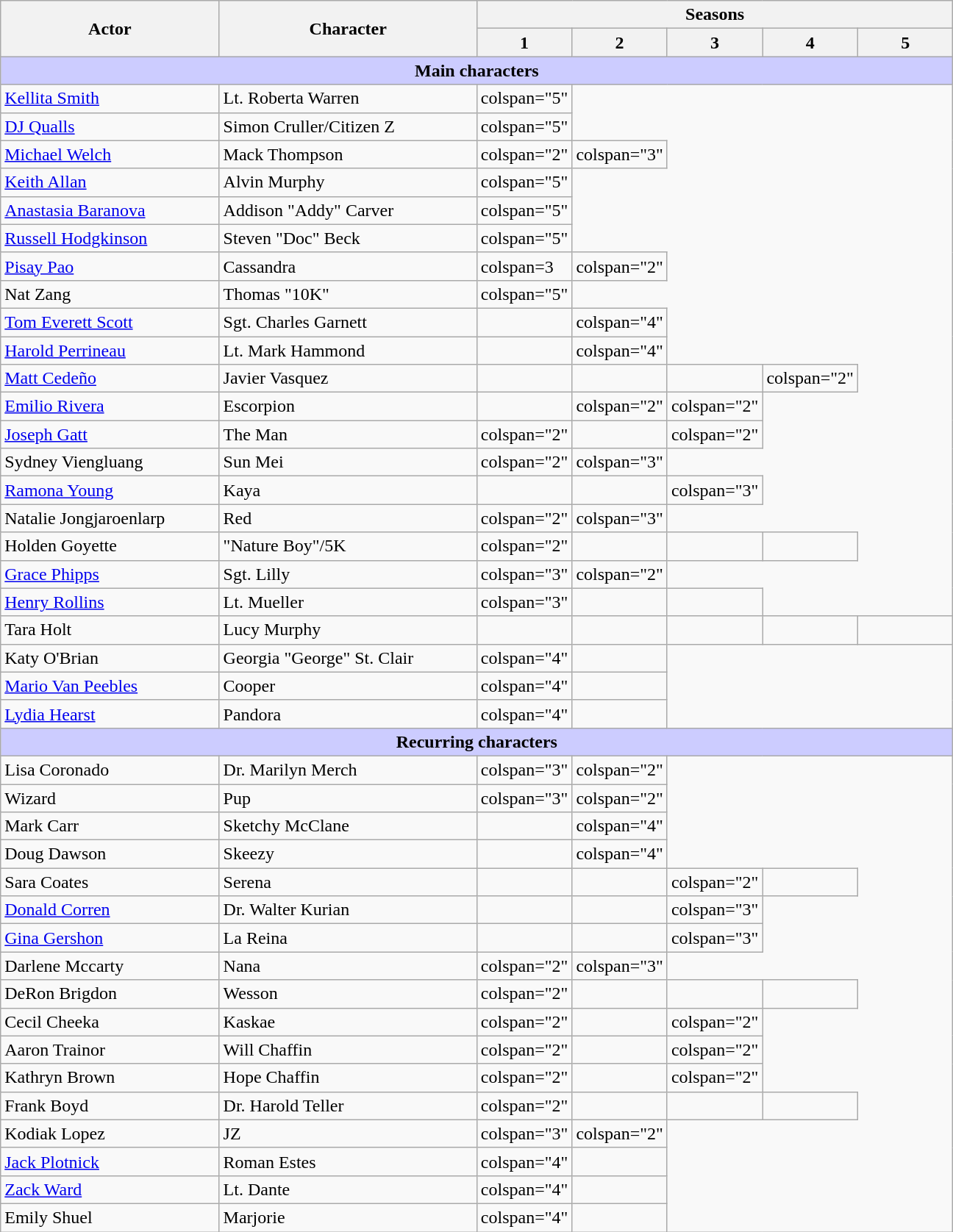<table class="wikitable plainrowheaders">
<tr>
<th scope="col" rowspan="2">Actor</th>
<th scope="col" rowspan="2">Character</th>
<th scope="col" colspan="5">Seasons</th>
</tr>
<tr>
<th scope="col" style="width:10%;">1</th>
<th scope="col" style="width:10%;">2</th>
<th scope="col" style="width:10%;">3</th>
<th scope="col" style="width:10%;">4</th>
<th scope="col" style="width:10%;">5</th>
</tr>
<tr>
<th colspan="7" style="background:#ccf;"><strong>Main characters</strong></th>
</tr>
<tr>
<td scope="row"><a href='#'>Kellita Smith</a></td>
<td>Lt. Roberta Warren</td>
<td>colspan="5" </td>
</tr>
<tr>
<td scope="row"><a href='#'>DJ Qualls</a></td>
<td>Simon Cruller/Citizen Z</td>
<td>colspan="5" </td>
</tr>
<tr>
<td scope="row"><a href='#'>Michael Welch</a></td>
<td>Mack Thompson</td>
<td>colspan="2" </td>
<td>colspan="3" </td>
</tr>
<tr>
<td scope="row"><a href='#'>Keith Allan</a></td>
<td>Alvin Murphy</td>
<td>colspan="5" </td>
</tr>
<tr>
<td scope="row"><a href='#'>Anastasia Baranova</a></td>
<td>Addison "Addy" Carver</td>
<td>colspan="5" </td>
</tr>
<tr>
<td scope="row"><a href='#'>Russell Hodgkinson</a></td>
<td>Steven "Doc" Beck</td>
<td>colspan="5" </td>
</tr>
<tr>
<td scope="row"><a href='#'>Pisay Pao</a></td>
<td>Cassandra</td>
<td>colspan=3 </td>
<td>colspan="2" </td>
</tr>
<tr>
<td scope="row">Nat Zang</td>
<td>Thomas "10K"</td>
<td>colspan="5" </td>
</tr>
<tr>
<td scope="row"><a href='#'>Tom Everett Scott</a></td>
<td>Sgt. Charles Garnett</td>
<td></td>
<td>colspan="4" </td>
</tr>
<tr>
<td scope="row"><a href='#'>Harold Perrineau</a></td>
<td>Lt. Mark Hammond</td>
<td></td>
<td>colspan="4" </td>
</tr>
<tr>
<td scope="row"><a href='#'>Matt Cedeño</a></td>
<td>Javier Vasquez</td>
<td></td>
<td></td>
<td></td>
<td>colspan="2" </td>
</tr>
<tr>
<td scope="row"><a href='#'>Emilio Rivera</a></td>
<td>Escorpion</td>
<td></td>
<td>colspan="2" </td>
<td>colspan="2" </td>
</tr>
<tr>
<td scope="row"><a href='#'>Joseph Gatt</a></td>
<td>The Man</td>
<td>colspan="2" </td>
<td></td>
<td>colspan="2" </td>
</tr>
<tr>
<td scope="row">Sydney Viengluang</td>
<td>Sun Mei</td>
<td>colspan="2" </td>
<td>colspan="3" </td>
</tr>
<tr>
<td scope="row"><a href='#'>Ramona Young</a></td>
<td>Kaya</td>
<td></td>
<td></td>
<td>colspan="3" </td>
</tr>
<tr>
<td scope="row">Natalie Jongjaroenlarp</td>
<td>Red</td>
<td>colspan="2" </td>
<td>colspan="3" </td>
</tr>
<tr>
<td scope="row">Holden Goyette</td>
<td>"Nature Boy"/5K</td>
<td>colspan="2" </td>
<td></td>
<td></td>
<td></td>
</tr>
<tr>
<td scope="row"><a href='#'>Grace Phipps</a></td>
<td>Sgt. Lilly</td>
<td>colspan="3" </td>
<td>colspan="2" </td>
</tr>
<tr>
<td scope="row"><a href='#'>Henry Rollins</a></td>
<td>Lt. Mueller</td>
<td>colspan="3" </td>
<td></td>
<td></td>
</tr>
<tr>
<td scope="row">Tara Holt</td>
<td>Lucy Murphy</td>
<td></td>
<td></td>
<td></td>
<td></td>
<td></td>
</tr>
<tr>
<td scope="row">Katy O'Brian</td>
<td>Georgia "George" St. Clair</td>
<td>colspan="4" </td>
<td></td>
</tr>
<tr>
<td scope="row"><a href='#'>Mario Van Peebles</a></td>
<td>Cooper</td>
<td>colspan="4" </td>
<td></td>
</tr>
<tr>
<td scope="row"><a href='#'>Lydia Hearst</a></td>
<td>Pandora</td>
<td>colspan="4" </td>
<td></td>
</tr>
<tr>
<th colspan="7" style="background:#ccf;"><strong>Recurring characters</strong></th>
</tr>
<tr>
<td scope="row">Lisa Coronado</td>
<td>Dr. Marilyn Merch</td>
<td>colspan="3" </td>
<td>colspan="2" </td>
</tr>
<tr>
<td scope="row">Wizard</td>
<td>Pup</td>
<td>colspan="3" </td>
<td>colspan="2" </td>
</tr>
<tr>
<td scope="row">Mark Carr</td>
<td>Sketchy McClane</td>
<td></td>
<td>colspan="4" </td>
</tr>
<tr>
<td scope="row">Doug Dawson</td>
<td>Skeezy</td>
<td></td>
<td>colspan="4" </td>
</tr>
<tr>
<td scope="row">Sara Coates</td>
<td>Serena</td>
<td></td>
<td></td>
<td>colspan="2" </td>
<td></td>
</tr>
<tr>
<td scope="row"><a href='#'>Donald Corren</a></td>
<td>Dr. Walter Kurian</td>
<td></td>
<td></td>
<td>colspan="3" </td>
</tr>
<tr>
<td scope="row"><a href='#'>Gina Gershon</a></td>
<td>La Reina</td>
<td></td>
<td></td>
<td>colspan="3" </td>
</tr>
<tr>
<td scope="row">Darlene Mccarty</td>
<td>Nana</td>
<td>colspan="2" </td>
<td>colspan="3" </td>
</tr>
<tr>
<td scope="row">DeRon Brigdon</td>
<td>Wesson</td>
<td>colspan="2" </td>
<td></td>
<td></td>
<td></td>
</tr>
<tr>
<td scope="row">Cecil Cheeka</td>
<td>Kaskae</td>
<td>colspan="2" </td>
<td></td>
<td>colspan="2" </td>
</tr>
<tr>
<td scope="row">Aaron Trainor</td>
<td>Will Chaffin</td>
<td>colspan="2" </td>
<td></td>
<td>colspan="2" </td>
</tr>
<tr>
<td scope="row">Kathryn Brown</td>
<td>Hope Chaffin</td>
<td>colspan="2" </td>
<td></td>
<td>colspan="2" </td>
</tr>
<tr>
<td scope="row">Frank Boyd</td>
<td>Dr. Harold Teller</td>
<td>colspan="2" </td>
<td></td>
<td></td>
<td></td>
</tr>
<tr>
<td scope="row">Kodiak Lopez</td>
<td>JZ</td>
<td>colspan="3" </td>
<td>colspan="2" </td>
</tr>
<tr>
<td scope="row"><a href='#'>Jack Plotnick</a></td>
<td>Roman Estes</td>
<td>colspan="4" </td>
<td></td>
</tr>
<tr>
<td scope="row"><a href='#'>Zack Ward</a></td>
<td>Lt. Dante</td>
<td>colspan="4" </td>
<td></td>
</tr>
<tr>
<td scope="row">Emily Shuel</td>
<td>Marjorie</td>
<td>colspan="4" </td>
<td></td>
</tr>
</table>
